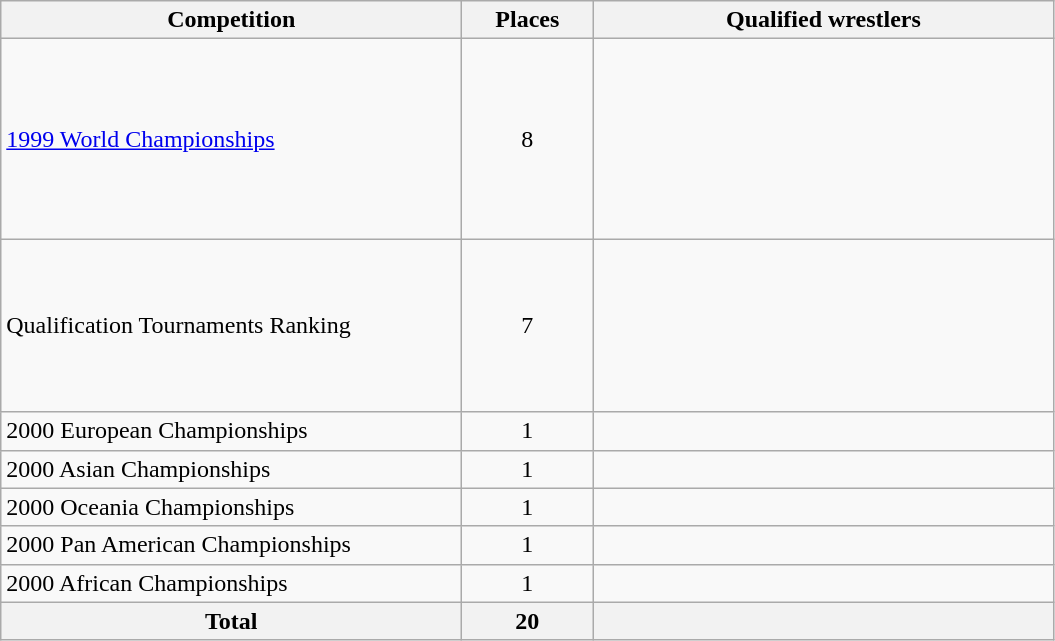<table class = "wikitable">
<tr>
<th width=300>Competition</th>
<th width=80>Places</th>
<th width=300>Qualified wrestlers</th>
</tr>
<tr>
<td><a href='#'>1999 World Championships</a></td>
<td align="center">8</td>
<td><br><br><br><br><br><br><br></td>
</tr>
<tr>
<td>Qualification Tournaments Ranking</td>
<td align="center">7</td>
<td><br><br><br><br><br><br></td>
</tr>
<tr>
<td>2000 European Championships</td>
<td align="center">1</td>
<td></td>
</tr>
<tr>
<td>2000 Asian Championships</td>
<td align="center">1</td>
<td></td>
</tr>
<tr>
<td>2000 Oceania Championships</td>
<td align="center">1</td>
<td></td>
</tr>
<tr>
<td>2000 Pan American Championships</td>
<td align="center">1</td>
<td></td>
</tr>
<tr>
<td>2000 African Championships</td>
<td align="center">1</td>
<td></td>
</tr>
<tr>
<th>Total</th>
<th>20</th>
<th></th>
</tr>
</table>
